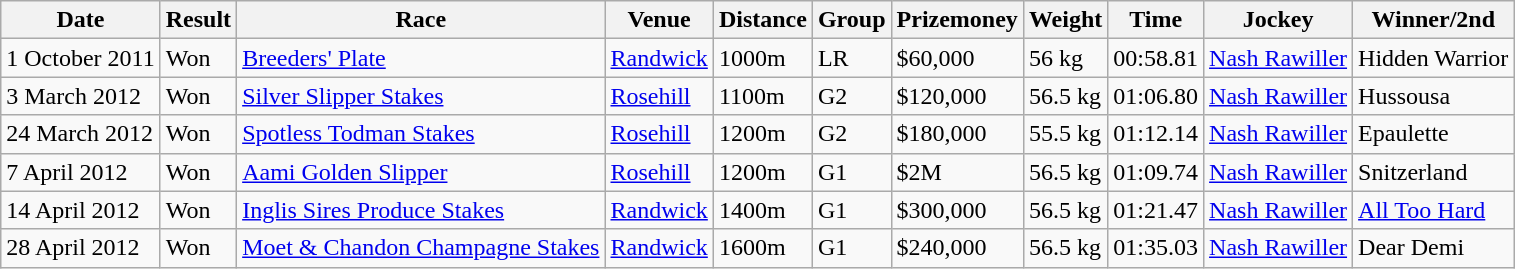<table class="wikitable">
<tr>
<th>Date</th>
<th>Result</th>
<th>Race</th>
<th>Venue</th>
<th>Distance</th>
<th>Group</th>
<th>Prizemoney</th>
<th>Weight</th>
<th>Time</th>
<th>Jockey</th>
<th>Winner/2nd</th>
</tr>
<tr>
<td>1 October 2011</td>
<td>Won</td>
<td><a href='#'>Breeders' Plate</a></td>
<td><a href='#'>Randwick</a></td>
<td>1000m</td>
<td>LR</td>
<td>$60,000</td>
<td>56 kg</td>
<td>00:58.81</td>
<td><a href='#'>Nash Rawiller</a></td>
<td>Hidden Warrior</td>
</tr>
<tr>
<td>3 March 2012</td>
<td>Won</td>
<td><a href='#'>Silver Slipper Stakes</a></td>
<td><a href='#'>Rosehill</a></td>
<td>1100m</td>
<td>G2</td>
<td>$120,000</td>
<td>56.5 kg</td>
<td>01:06.80</td>
<td><a href='#'>Nash Rawiller</a></td>
<td>Hussousa</td>
</tr>
<tr>
<td>24 March 2012</td>
<td>Won</td>
<td><a href='#'>Spotless Todman Stakes</a></td>
<td><a href='#'>Rosehill</a></td>
<td>1200m</td>
<td>G2</td>
<td>$180,000</td>
<td>55.5 kg</td>
<td>01:12.14</td>
<td><a href='#'>Nash Rawiller</a></td>
<td>Epaulette</td>
</tr>
<tr>
<td>7 April 2012</td>
<td>Won</td>
<td><a href='#'>Aami Golden Slipper</a></td>
<td><a href='#'>Rosehill</a></td>
<td>1200m</td>
<td>G1</td>
<td>$2M</td>
<td>56.5 kg</td>
<td>01:09.74</td>
<td><a href='#'>Nash Rawiller</a></td>
<td>Snitzerland</td>
</tr>
<tr>
<td>14 April 2012</td>
<td>Won</td>
<td><a href='#'>Inglis Sires Produce Stakes</a></td>
<td><a href='#'>Randwick</a></td>
<td>1400m</td>
<td>G1</td>
<td>$300,000</td>
<td>56.5 kg</td>
<td>01:21.47</td>
<td><a href='#'>Nash Rawiller</a></td>
<td><a href='#'>All Too Hard</a></td>
</tr>
<tr>
<td>28 April 2012</td>
<td>Won</td>
<td><a href='#'>Moet & Chandon Champagne Stakes</a></td>
<td><a href='#'>Randwick</a></td>
<td>1600m</td>
<td>G1</td>
<td>$240,000</td>
<td>56.5 kg</td>
<td>01:35.03</td>
<td><a href='#'>Nash Rawiller</a></td>
<td>Dear Demi</td>
</tr>
</table>
